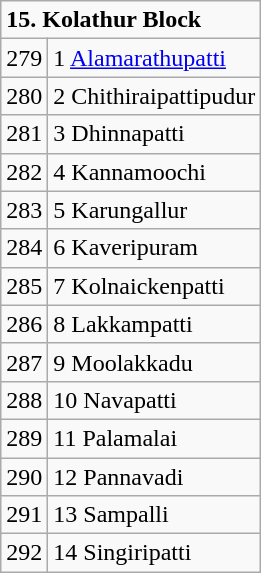<table class="wikitable">
<tr>
<td colspan="2"><strong>15. Kolathur Block</strong></td>
</tr>
<tr>
<td>279</td>
<td>1 <a href='#'>Alamarathupatti</a></td>
</tr>
<tr>
<td>280</td>
<td>2 Chithiraipattipudur</td>
</tr>
<tr>
<td>281</td>
<td>3 Dhinnapatti</td>
</tr>
<tr>
<td>282</td>
<td>4 Kannamoochi</td>
</tr>
<tr>
<td>283</td>
<td>5 Karungallur</td>
</tr>
<tr>
<td>284</td>
<td>6 Kaveripuram</td>
</tr>
<tr>
<td>285</td>
<td>7 Kolnaickenpatti</td>
</tr>
<tr>
<td>286</td>
<td>8 Lakkampatti</td>
</tr>
<tr>
<td>287</td>
<td>9 Moolakkadu</td>
</tr>
<tr>
<td>288</td>
<td>10 Navapatti</td>
</tr>
<tr>
<td>289</td>
<td>11 Palamalai</td>
</tr>
<tr>
<td>290</td>
<td>12 Pannavadi</td>
</tr>
<tr>
<td>291</td>
<td>13 Sampalli</td>
</tr>
<tr>
<td>292</td>
<td>14 Singiripatti</td>
</tr>
</table>
